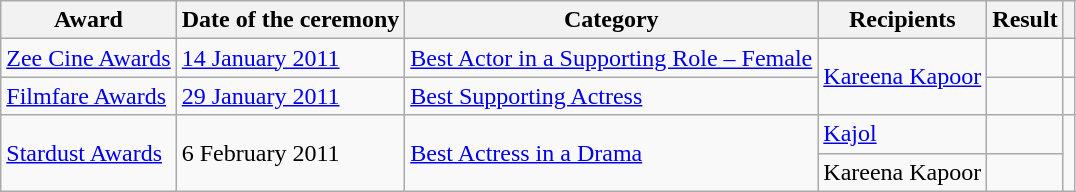<table class="wikitable plainrowheaders sortable">
<tr>
<th scope="col">Award</th>
<th scope="col">Date of the ceremony</th>
<th scope="col">Category</th>
<th scope="col">Recipients</th>
<th scope="col">Result</th>
<th class="unsortable" scope="col"></th>
</tr>
<tr>
<td><a href='#'>Zee Cine Awards</a></td>
<td><a href='#'>14 January 2011</a></td>
<td><a href='#'>Best Actor in a Supporting Role – Female</a></td>
<td rowspan="2"><a href='#'>Kareena Kapoor</a></td>
<td></td>
<td></td>
</tr>
<tr>
<td scope="row"><a href='#'>Filmfare Awards</a></td>
<td><a href='#'>29 January 2011</a></td>
<td><a href='#'>Best Supporting Actress</a></td>
<td></td>
<td></td>
</tr>
<tr>
<td rowspan="2"><a href='#'>Stardust Awards</a></td>
<td rowspan="2">6 February 2011</td>
<td rowspan="2"><a href='#'>Best Actress in a Drama</a></td>
<td><a href='#'>Kajol</a></td>
<td></td>
<td rowspan="2"></td>
</tr>
<tr>
<td>Kareena Kapoor</td>
<td></td>
</tr>
</table>
